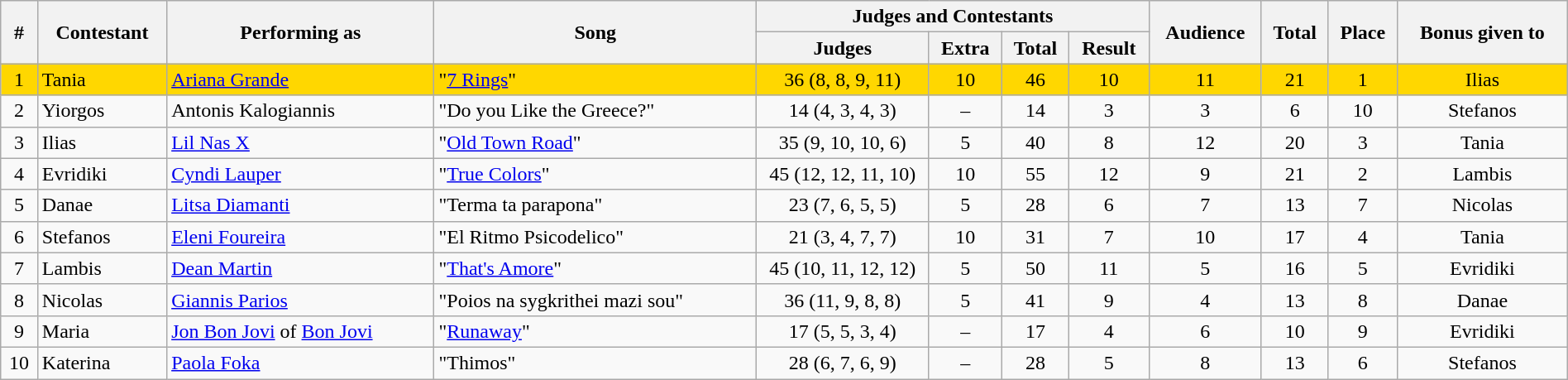<table class="sortable wikitable" style="text-align:center;" width="100%">
<tr>
<th rowspan="2">#</th>
<th rowspan="2">Contestant</th>
<th rowspan="2">Performing as</th>
<th rowspan="2">Song</th>
<th colspan="4">Judges and Contestants</th>
<th rowspan="2">Audience</th>
<th rowspan="2">Total</th>
<th rowspan="2">Place</th>
<th rowspan="2">Bonus given to</th>
</tr>
<tr>
<th width="11%">Judges</th>
<th>Extra</th>
<th>Total</th>
<th>Result</th>
</tr>
<tr bgcolor="gold">
<td>1</td>
<td align="left">Tania</td>
<td align="left"><a href='#'>Ariana Grande</a></td>
<td align="left">"<a href='#'>7 Rings</a>"</td>
<td>36 (8, 8, 9, 11)</td>
<td>10</td>
<td>46</td>
<td>10</td>
<td>11</td>
<td>21</td>
<td>1</td>
<td>Ilias</td>
</tr>
<tr>
<td>2</td>
<td align="left">Yiorgos</td>
<td align="left">Antonis Kalogiannis</td>
<td align="left">"Do you Like the Greece?"</td>
<td>14 (4, 3, 4, 3)</td>
<td>–</td>
<td>14</td>
<td>3</td>
<td>3</td>
<td>6</td>
<td>10</td>
<td>Stefanos</td>
</tr>
<tr>
<td>3</td>
<td align="left">Ilias</td>
<td align="left"><a href='#'>Lil Nas X</a></td>
<td align="left">"<a href='#'>Old Town Road</a>"</td>
<td>35 (9, 10, 10, 6)</td>
<td>5</td>
<td>40</td>
<td>8</td>
<td>12</td>
<td>20</td>
<td>3</td>
<td>Tania</td>
</tr>
<tr>
<td>4</td>
<td align="left">Evridiki</td>
<td align="left"><a href='#'>Cyndi Lauper</a></td>
<td align="left">"<a href='#'>True Colors</a>"</td>
<td>45 (12, 12, 11, 10)</td>
<td>10</td>
<td>55</td>
<td>12</td>
<td>9</td>
<td>21</td>
<td>2</td>
<td>Lambis</td>
</tr>
<tr>
<td>5</td>
<td align="left">Danae</td>
<td align="left"><a href='#'>Litsa Diamanti</a></td>
<td align="left">"Terma ta parapona"</td>
<td>23 (7, 6, 5, 5)</td>
<td>5</td>
<td>28</td>
<td>6</td>
<td>7</td>
<td>13</td>
<td>7</td>
<td>Nicolas</td>
</tr>
<tr>
<td>6</td>
<td align="left">Stefanos</td>
<td align="left"><a href='#'>Eleni Foureira</a></td>
<td align="left">"El Ritmo Psicodelico"</td>
<td>21 (3, 4, 7, 7)</td>
<td>10</td>
<td>31</td>
<td>7</td>
<td>10</td>
<td>17</td>
<td>4</td>
<td>Tania</td>
</tr>
<tr>
<td>7</td>
<td align="left">Lambis</td>
<td align="left"><a href='#'>Dean Martin</a></td>
<td align="left">"<a href='#'>That's Amore</a>"</td>
<td>45 (10, 11, 12, 12)</td>
<td>5</td>
<td>50</td>
<td>11</td>
<td>5</td>
<td>16</td>
<td>5</td>
<td>Evridiki</td>
</tr>
<tr>
<td>8</td>
<td align="left">Nicolas</td>
<td align="left"><a href='#'>Giannis Parios</a></td>
<td align="left">"Poios na sygkrithei mazi sou"</td>
<td>36 (11, 9, 8, 8)</td>
<td>5</td>
<td>41</td>
<td>9</td>
<td>4</td>
<td>13</td>
<td>8</td>
<td>Danae</td>
</tr>
<tr>
<td>9</td>
<td align="left">Maria</td>
<td align="left"><a href='#'>Jon Bon Jovi</a> of <a href='#'>Bon Jovi</a></td>
<td align="left">"<a href='#'>Runaway</a>"</td>
<td>17 (5, 5, 3, 4)</td>
<td>–</td>
<td>17</td>
<td>4</td>
<td>6</td>
<td>10</td>
<td>9</td>
<td>Evridiki</td>
</tr>
<tr>
<td>10</td>
<td align="left">Katerina</td>
<td align="left"><a href='#'>Paola Foka</a></td>
<td align="left">"Thimos"</td>
<td>28 (6, 7, 6, 9)</td>
<td>–</td>
<td>28</td>
<td>5</td>
<td>8</td>
<td>13</td>
<td>6</td>
<td>Stefanos</td>
</tr>
</table>
